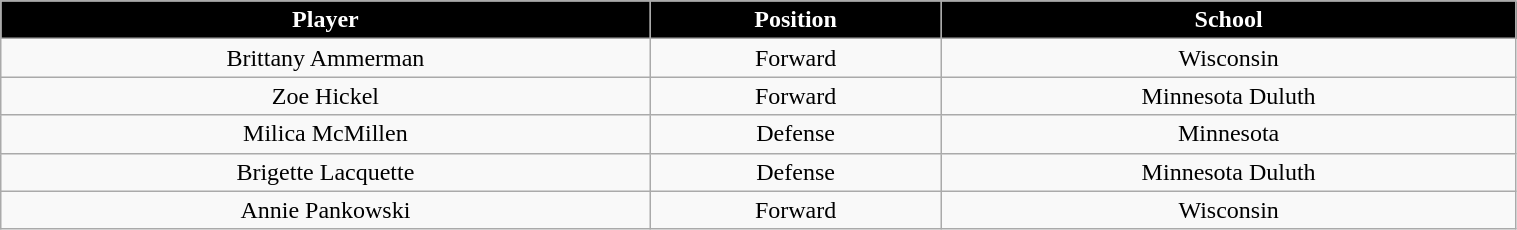<table class="wikitable" style="width:80%; text-align: center">
<tr style="background:black;color:white;">
<td><strong>Player</strong></td>
<td><strong>Position</strong></td>
<td><strong>School</strong></td>
</tr>
<tr>
<td>Brittany Ammerman</td>
<td>Forward</td>
<td>Wisconsin</td>
</tr>
<tr>
<td>Zoe Hickel</td>
<td>Forward</td>
<td>Minnesota Duluth</td>
</tr>
<tr>
<td>Milica McMillen</td>
<td>Defense</td>
<td>Minnesota</td>
</tr>
<tr>
<td>Brigette Lacquette</td>
<td>Defense</td>
<td>Minnesota Duluth</td>
</tr>
<tr>
<td>Annie Pankowski</td>
<td>Forward</td>
<td>Wisconsin</td>
</tr>
</table>
